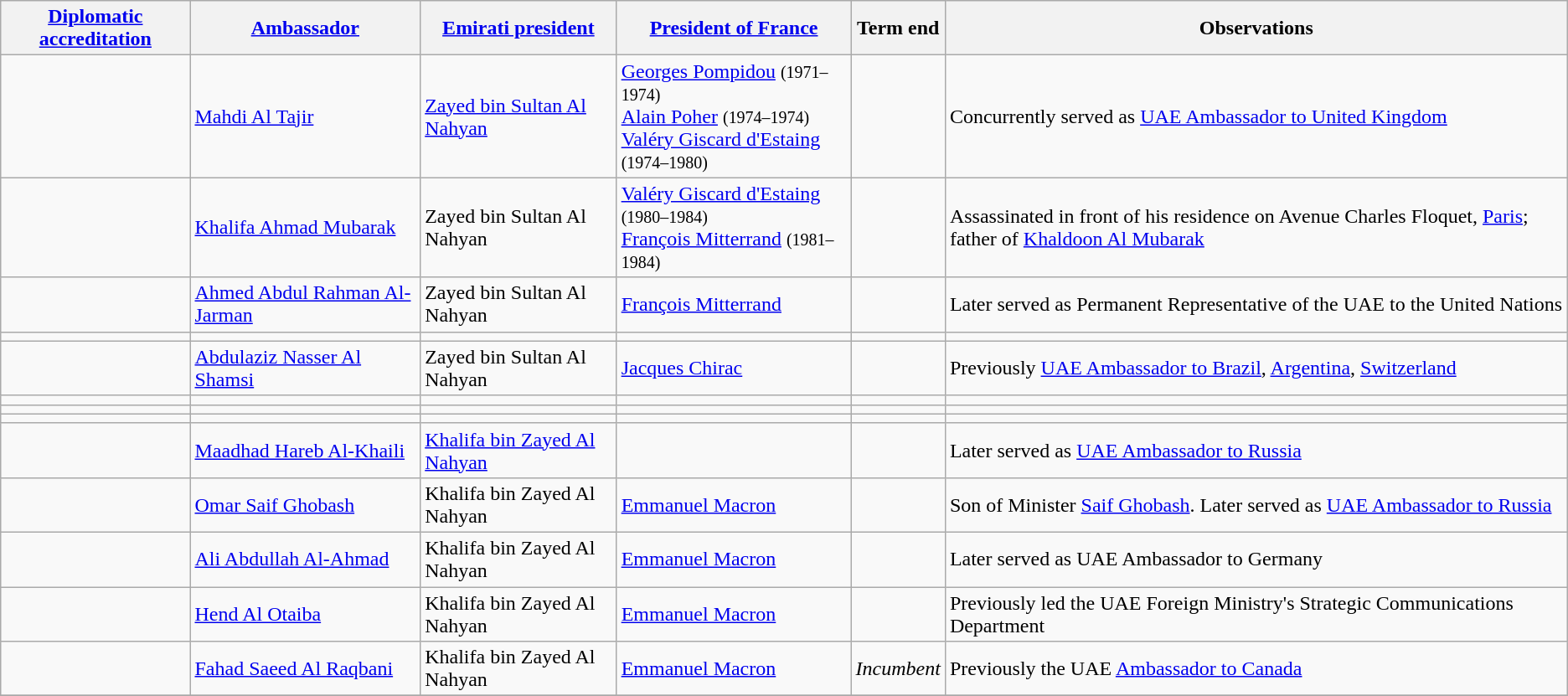<table class="wikitable sortable">
<tr>
<th><a href='#'>Diplomatic accreditation</a></th>
<th><a href='#'>Ambassador</a></th>
<th><a href='#'>Emirati president</a></th>
<th><a href='#'>President of France</a></th>
<th>Term end</th>
<th>Observations</th>
</tr>
<tr>
<td></td>
<td><a href='#'>Mahdi Al Tajir</a></td>
<td><a href='#'>Zayed bin Sultan Al Nahyan</a></td>
<td><a href='#'>Georges Pompidou</a> <small>(1971–1974)</small><br><a href='#'>Alain Poher</a> <small>(1974–1974)</small><br><a href='#'>Valéry Giscard d'Estaing</a> <small>(1974–1980)</small></td>
<td></td>
<td>Concurrently served as <a href='#'>UAE Ambassador to United Kingdom</a></td>
</tr>
<tr>
<td></td>
<td><a href='#'>Khalifa Ahmad Mubarak</a></td>
<td>Zayed bin Sultan Al Nahyan</td>
<td><a href='#'>Valéry Giscard d'Estaing</a> <small>(1980–1984)</small><br><a href='#'>François Mitterrand</a> <small>(1981–1984)</small></td>
<td></td>
<td>Assassinated in front of his residence on Avenue Charles Floquet, <a href='#'>Paris</a>; father of <a href='#'>Khaldoon Al Mubarak</a></td>
</tr>
<tr>
<td></td>
<td><a href='#'>Ahmed Abdul Rahman Al-Jarman</a></td>
<td>Zayed bin Sultan Al Nahyan</td>
<td><a href='#'>François Mitterrand</a></td>
<td></td>
<td>Later served as Permanent Representative of the UAE to the United Nations</td>
</tr>
<tr>
<td></td>
<td></td>
<td></td>
<td></td>
<td></td>
<td></td>
</tr>
<tr>
<td></td>
<td><a href='#'>Abdulaziz Nasser Al Shamsi</a></td>
<td>Zayed bin Sultan Al Nahyan</td>
<td><a href='#'>Jacques Chirac</a></td>
<td></td>
<td>Previously <a href='#'>UAE Ambassador to Brazil</a>, <a href='#'>Argentina</a>, <a href='#'>Switzerland</a></td>
</tr>
<tr>
<td></td>
<td></td>
<td></td>
<td></td>
<td></td>
<td></td>
</tr>
<tr>
<td></td>
<td></td>
<td></td>
<td></td>
<td></td>
<td></td>
</tr>
<tr>
<td></td>
<td></td>
<td></td>
<td></td>
<td></td>
<td></td>
</tr>
<tr>
<td></td>
<td><a href='#'>Maadhad Hareb Al-Khaili</a></td>
<td><a href='#'>Khalifa bin Zayed Al Nahyan</a></td>
<td></td>
<td></td>
<td>Later served as <a href='#'>UAE Ambassador to Russia</a></td>
</tr>
<tr>
<td></td>
<td><a href='#'>Omar Saif Ghobash</a></td>
<td>Khalifa bin Zayed Al Nahyan</td>
<td><a href='#'>Emmanuel Macron</a></td>
<td></td>
<td>Son of Minister <a href='#'>Saif Ghobash</a>. Later served as <a href='#'>UAE Ambassador to Russia</a></td>
</tr>
<tr>
<td></td>
<td><a href='#'>Ali Abdullah Al-Ahmad</a></td>
<td>Khalifa bin Zayed Al Nahyan</td>
<td><a href='#'>Emmanuel Macron</a></td>
<td></td>
<td>Later served as UAE Ambassador to Germany</td>
</tr>
<tr>
<td></td>
<td><a href='#'>Hend Al Otaiba</a></td>
<td>Khalifa bin Zayed Al Nahyan</td>
<td><a href='#'>Emmanuel Macron</a></td>
<td></td>
<td>Previously led the UAE Foreign Ministry's Strategic Communications Department</td>
</tr>
<tr>
<td></td>
<td><a href='#'>Fahad Saeed Al Raqbani</a></td>
<td>Khalifa bin Zayed Al Nahyan</td>
<td><a href='#'>Emmanuel Macron</a></td>
<td><em>Incumbent</em></td>
<td>Previously the UAE <a href='#'>Ambassador to Canada</a></td>
</tr>
<tr>
</tr>
</table>
